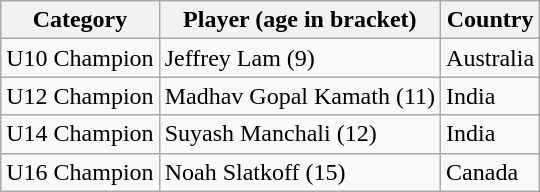<table class="wikitable">
<tr>
<th>Category</th>
<th>Player (age in bracket)</th>
<th>Country</th>
</tr>
<tr>
<td>U10 Champion</td>
<td>Jeffrey Lam (9)</td>
<td>Australia</td>
</tr>
<tr>
<td>U12 Champion</td>
<td>Madhav Gopal Kamath (11)</td>
<td>India</td>
</tr>
<tr>
<td>U14 Champion</td>
<td>Suyash Manchali (12)</td>
<td>India</td>
</tr>
<tr>
<td>U16 Champion</td>
<td>Noah Slatkoff (15)</td>
<td>Canada</td>
</tr>
</table>
